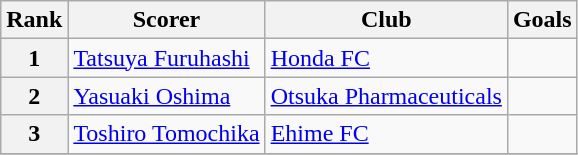<table class="wikitable">
<tr>
<th>Rank</th>
<th>Scorer</th>
<th>Club</th>
<th>Goals</th>
</tr>
<tr>
<th>1</th>
<td> <a href='#'>Tatsuya Furuhashi</a></td>
<td><a href='#'>Honda FC</a></td>
<td></td>
</tr>
<tr>
<th>2</th>
<td> <a href='#'>Yasuaki Oshima</a></td>
<td><a href='#'>Otsuka Pharmaceuticals</a></td>
<td></td>
</tr>
<tr>
<th>3</th>
<td> <a href='#'>Toshiro Tomochika</a></td>
<td><a href='#'>Ehime FC</a></td>
<td></td>
</tr>
<tr>
</tr>
</table>
